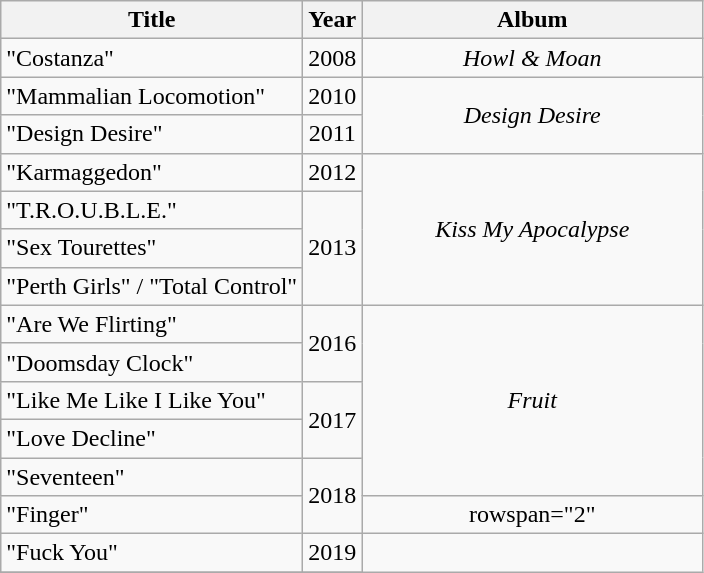<table class="wikitable" style="text-align:center;">
<tr>
<th scope="col">Title</th>
<th scope="col">Year</th>
<th scope="col" width="220">Album</th>
</tr>
<tr>
<td align="left">"Costanza"</td>
<td>2008</td>
<td><em>Howl & Moan</em></td>
</tr>
<tr>
<td align="left">"Mammalian Locomotion"</td>
<td>2010</td>
<td rowspan="2"><em>Design Desire</em></td>
</tr>
<tr>
<td align="left">"Design Desire"</td>
<td>2011</td>
</tr>
<tr>
<td align="left">"Karmaggedon"</td>
<td>2012</td>
<td rowspan="4"><em>Kiss My Apocalypse</em></td>
</tr>
<tr>
<td align="left">"T.R.O.U.B.L.E."</td>
<td rowspan="3">2013</td>
</tr>
<tr>
<td align="left">"Sex Tourettes"</td>
</tr>
<tr>
<td align="left">"Perth Girls" / "Total Control"</td>
</tr>
<tr>
<td align="left">"Are We Flirting"</td>
<td rowspan="2">2016</td>
<td rowspan="5"><em>Fruit</em></td>
</tr>
<tr>
<td align="left">"Doomsday Clock" <br></td>
</tr>
<tr>
<td align="left">"Like Me Like I Like You"</td>
<td rowspan="2">2017</td>
</tr>
<tr>
<td align="left">"Love Decline"</td>
</tr>
<tr>
<td align="left">"Seventeen"</td>
<td rowspan="2">2018</td>
</tr>
<tr>
<td align="left">"Finger"</td>
<td>rowspan="2" </td>
</tr>
<tr>
<td align="left">"Fuck You"</td>
<td>2019</td>
</tr>
<tr>
</tr>
</table>
